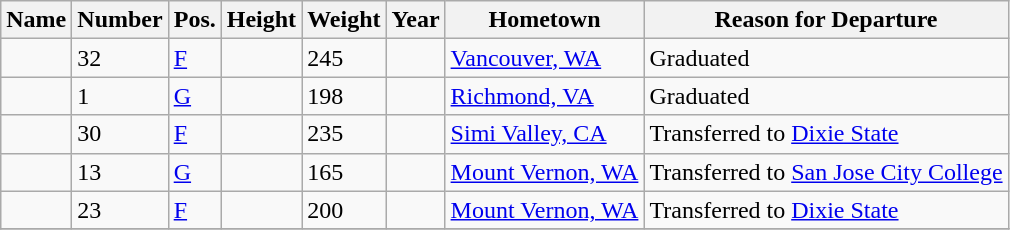<table class="wikitable sortable" border="1">
<tr>
<th>Name</th>
<th>Number</th>
<th>Pos.</th>
<th>Height</th>
<th>Weight</th>
<th>Year</th>
<th>Hometown</th>
<th class="unsortable">Reason for Departure</th>
</tr>
<tr>
<td></td>
<td>32</td>
<td><a href='#'>F</a></td>
<td></td>
<td>245</td>
<td></td>
<td><a href='#'>Vancouver, WA</a></td>
<td>Graduated</td>
</tr>
<tr>
<td></td>
<td>1</td>
<td><a href='#'>G</a></td>
<td></td>
<td>198</td>
<td></td>
<td><a href='#'>Richmond, VA</a></td>
<td>Graduated</td>
</tr>
<tr>
<td></td>
<td>30</td>
<td><a href='#'>F</a></td>
<td></td>
<td>235</td>
<td></td>
<td><a href='#'>Simi Valley, CA</a></td>
<td>Transferred to <a href='#'>Dixie State</a></td>
</tr>
<tr>
<td></td>
<td>13</td>
<td><a href='#'>G</a></td>
<td></td>
<td>165</td>
<td></td>
<td><a href='#'>Mount Vernon, WA</a></td>
<td>Transferred to <a href='#'>San Jose City College</a></td>
</tr>
<tr>
<td></td>
<td>23</td>
<td><a href='#'>F</a></td>
<td></td>
<td>200</td>
<td></td>
<td><a href='#'>Mount Vernon, WA</a></td>
<td>Transferred to <a href='#'>Dixie State</a></td>
</tr>
<tr>
</tr>
</table>
